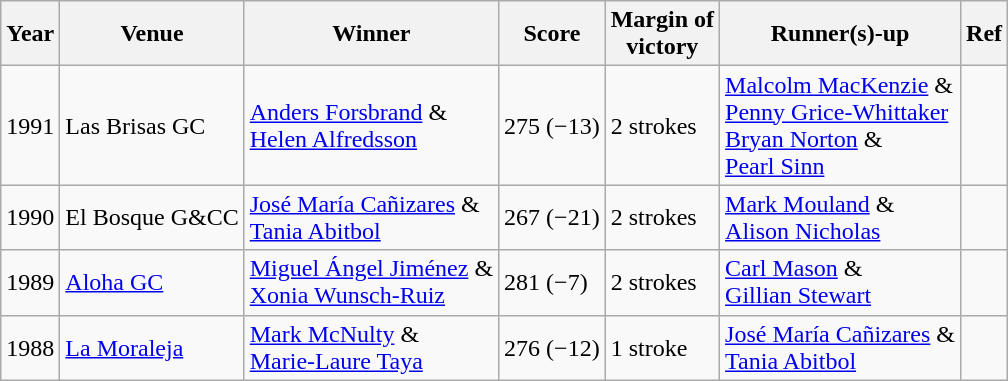<table class="wikitable">
<tr>
<th>Year</th>
<th>Venue</th>
<th>Winner</th>
<th>Score</th>
<th>Margin of<br>victory</th>
<th>Runner(s)-up</th>
<th>Ref</th>
</tr>
<tr>
<td>1991</td>
<td>Las Brisas GC</td>
<td> <a href='#'>Anders Forsbrand</a> &<br> <a href='#'>Helen Alfredsson</a></td>
<td>275 (−13)</td>
<td>2 strokes</td>
<td> <a href='#'>Malcolm MacKenzie</a> &<br> <a href='#'>Penny Grice-Whittaker</a><br> <a href='#'>Bryan Norton</a> &<br> <a href='#'>Pearl Sinn</a></td>
<td></td>
</tr>
<tr>
<td>1990</td>
<td>El Bosque G&CC</td>
<td> <a href='#'>José María Cañizares</a> &<br> <a href='#'>Tania Abitbol</a></td>
<td>267 (−21)</td>
<td>2 strokes</td>
<td> <a href='#'>Mark Mouland</a> &<br> <a href='#'>Alison Nicholas</a></td>
<td></td>
</tr>
<tr>
<td>1989</td>
<td><a href='#'>Aloha GC</a></td>
<td> <a href='#'>Miguel Ángel Jiménez</a> &<br> <a href='#'>Xonia Wunsch-Ruiz</a></td>
<td>281 (−7)</td>
<td>2 strokes</td>
<td> <a href='#'>Carl Mason</a> &<br> <a href='#'>Gillian Stewart</a></td>
<td></td>
</tr>
<tr>
<td>1988</td>
<td><a href='#'>La Moraleja</a></td>
<td> <a href='#'>Mark McNulty</a> &<br> <a href='#'>Marie-Laure Taya</a></td>
<td>276 (−12)</td>
<td>1 stroke</td>
<td> <a href='#'>José María Cañizares</a> &<br> <a href='#'>Tania Abitbol</a></td>
<td></td>
</tr>
</table>
